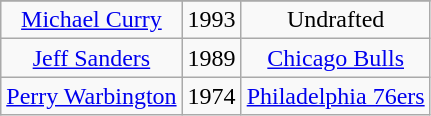<table class="wikitable">
<tr>
</tr>
<tr align="center">
<td><a href='#'>Michael Curry</a></td>
<td>1993</td>
<td>Undrafted</td>
</tr>
<tr align="center">
<td><a href='#'>Jeff Sanders</a></td>
<td>1989</td>
<td><a href='#'>Chicago Bulls</a></td>
</tr>
<tr align="center">
<td><a href='#'>Perry Warbington</a></td>
<td>1974</td>
<td><a href='#'>Philadelphia 76ers</a></td>
</tr>
</table>
